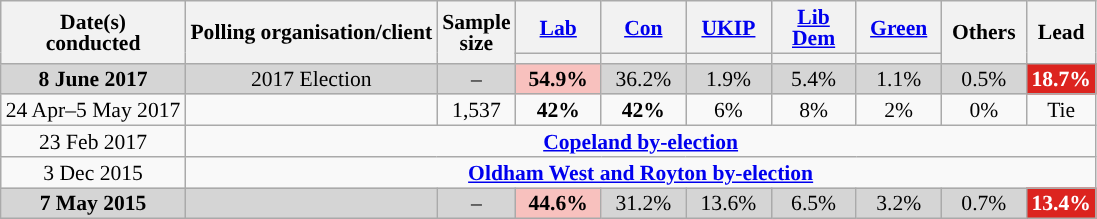<table class="wikitable sortable mw-datatable" style="text-align:center;font-size:90%;line-height:14px;">
<tr>
<th rowspan="2">Date(s)<br>conducted</th>
<th rowspan="2">Polling organisation/client</th>
<th rowspan="2">Sample<br>size</th>
<th style="width:50px;" class="unsortable"><a href='#'>Lab</a></th>
<th style="width:50px;" class="unsortable"><a href='#'>Con</a></th>
<th style="width:50px;" class="unsortable"><a href='#'>UKIP</a></th>
<th style="width:50px;" class="unsortable"><a href='#'>Lib Dem</a></th>
<th style="width:50px;" class="unsortable"><a href='#'>Green</a></th>
<th style="width:50px;" rowspan="2" class="unsortable">Others</th>
<th class="unsortable" style="width:20px;" rowspan="2">Lead</th>
</tr>
<tr>
<th class="unsortable" style="color:inherit;background:"></th>
<th class="unsortable" style="color:inherit;background:"></th>
<th class="unsortable" style="color:inherit;background:"></th>
<th class="unsortable" style="color:inherit;background:"></th>
<th class="unsortable" style="color:inherit;background:"></th>
</tr>
<tr>
<td style="background:#D5D5D5"><strong>8 June 2017</strong></td>
<td style="background:#D5D5D5">2017 Election</td>
<td style="background:#D5D5D5">–</td>
<td style="background:#F8C1BE"><strong>54.9%</strong></td>
<td style="background:#D5D5D5">36.2%</td>
<td style="background:#D5D5D5">1.9%</td>
<td style="background:#D5D5D5">5.4%</td>
<td style="background:#D5D5D5">1.1%</td>
<td style="background:#D5D5D5">0.5%</td>
<td style="background:#dc241f; color:white;"><strong>18.7%</strong></td>
</tr>
<tr>
<td>24 Apr–5 May 2017</td>
<td></td>
<td>1,537</td>
<td><strong>42%</strong></td>
<td><strong>42%</strong></td>
<td>6%</td>
<td>8%</td>
<td>2%</td>
<td>0%</td>
<td>Tie</td>
</tr>
<tr>
<td>23 Feb 2017</td>
<td colspan="10"><strong><a href='#'>Copeland by-election</a></strong></td>
</tr>
<tr>
<td>3 Dec 2015</td>
<td colspan="10"><strong><a href='#'>Oldham West and Royton by-election</a></strong></td>
</tr>
<tr>
<td style="background:#D5D5D5"><strong>7 May 2015</strong></td>
<td style="background:#D5D5D5"></td>
<td style="background:#D5D5D5">–</td>
<td style="background:#F8C1BE"><strong>44.6%</strong></td>
<td style="background:#D5D5D5">31.2%</td>
<td style="background:#D5D5D5">13.6%</td>
<td style="background:#D5D5D5">6.5%</td>
<td style="background:#D5D5D5">3.2%</td>
<td style="background:#D5D5D5">0.7%</td>
<td style="background:#dc241f; color:white;"><strong>13.4%</strong></td>
</tr>
</table>
